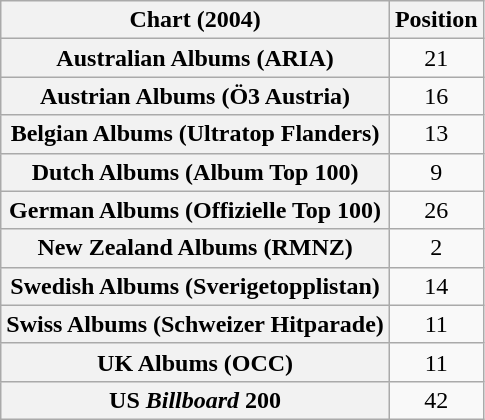<table class="wikitable sortable plainrowheaders" style="text-align:center">
<tr>
<th scope="col">Chart (2004)</th>
<th scope="col">Position</th>
</tr>
<tr>
<th scope="row">Australian Albums (ARIA)</th>
<td>21</td>
</tr>
<tr>
<th scope="row">Austrian Albums (Ö3 Austria)</th>
<td>16</td>
</tr>
<tr>
<th scope="row">Belgian Albums (Ultratop Flanders)</th>
<td>13</td>
</tr>
<tr>
<th scope="row">Dutch Albums (Album Top 100)</th>
<td>9</td>
</tr>
<tr>
<th scope="row">German Albums (Offizielle Top 100)</th>
<td>26</td>
</tr>
<tr>
<th scope="row">New Zealand Albums (RMNZ)</th>
<td>2</td>
</tr>
<tr>
<th scope="row">Swedish Albums (Sverigetopplistan)</th>
<td>14</td>
</tr>
<tr>
<th scope="row">Swiss Albums (Schweizer Hitparade)</th>
<td>11</td>
</tr>
<tr>
<th scope="row">UK Albums (OCC)</th>
<td>11</td>
</tr>
<tr>
<th scope="row">US <em>Billboard</em> 200</th>
<td>42</td>
</tr>
</table>
